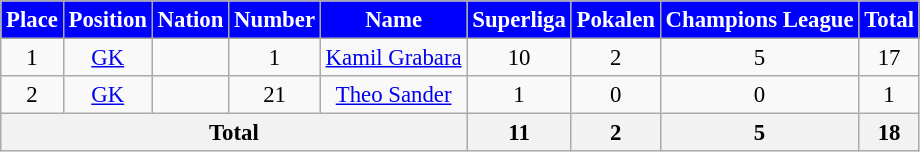<table class="wikitable" style="font-size: 95%; text-align: center">
<tr>
<th style="background:#0000FF; color:white; text-align:center;"!width=80>Place</th>
<th style="background:#0000FF; color:white; text-align:center;"!width=80>Position</th>
<th style="background:#0000FF; color:white; text-align:center;"!width=80>Nation</th>
<th style="background:#0000FF; color:white; text-align:center;"!width=80>Number</th>
<th style="background:#0000FF; color:white; text-align:center;"!width=150>Name</th>
<th style="background:#0000FF; color:white; text-align:center;"!width=150>Superliga</th>
<th style="background:#0000FF; color:white; text-align:center;"!width=150>Pokalen</th>
<th style="background:#0000FF; color:white; text-align:center;"!width=150>Champions League</th>
<th style="background:#0000FF; color:white; text-align:center;"!width=80>Total</th>
</tr>
<tr>
<td rowspan=1>1</td>
<td><a href='#'>GK</a></td>
<td></td>
<td>1</td>
<td><a href='#'>Kamil Grabara</a></td>
<td>10</td>
<td>2</td>
<td>5</td>
<td>17</td>
</tr>
<tr>
<td rowspan=1>2</td>
<td><a href='#'>GK</a></td>
<td></td>
<td>21</td>
<td><a href='#'>Theo Sander</a></td>
<td>1</td>
<td>0</td>
<td>0</td>
<td>1</td>
</tr>
<tr>
<th colspan=5>Total</th>
<th>11</th>
<th>2</th>
<th>5</th>
<th>18</th>
</tr>
</table>
